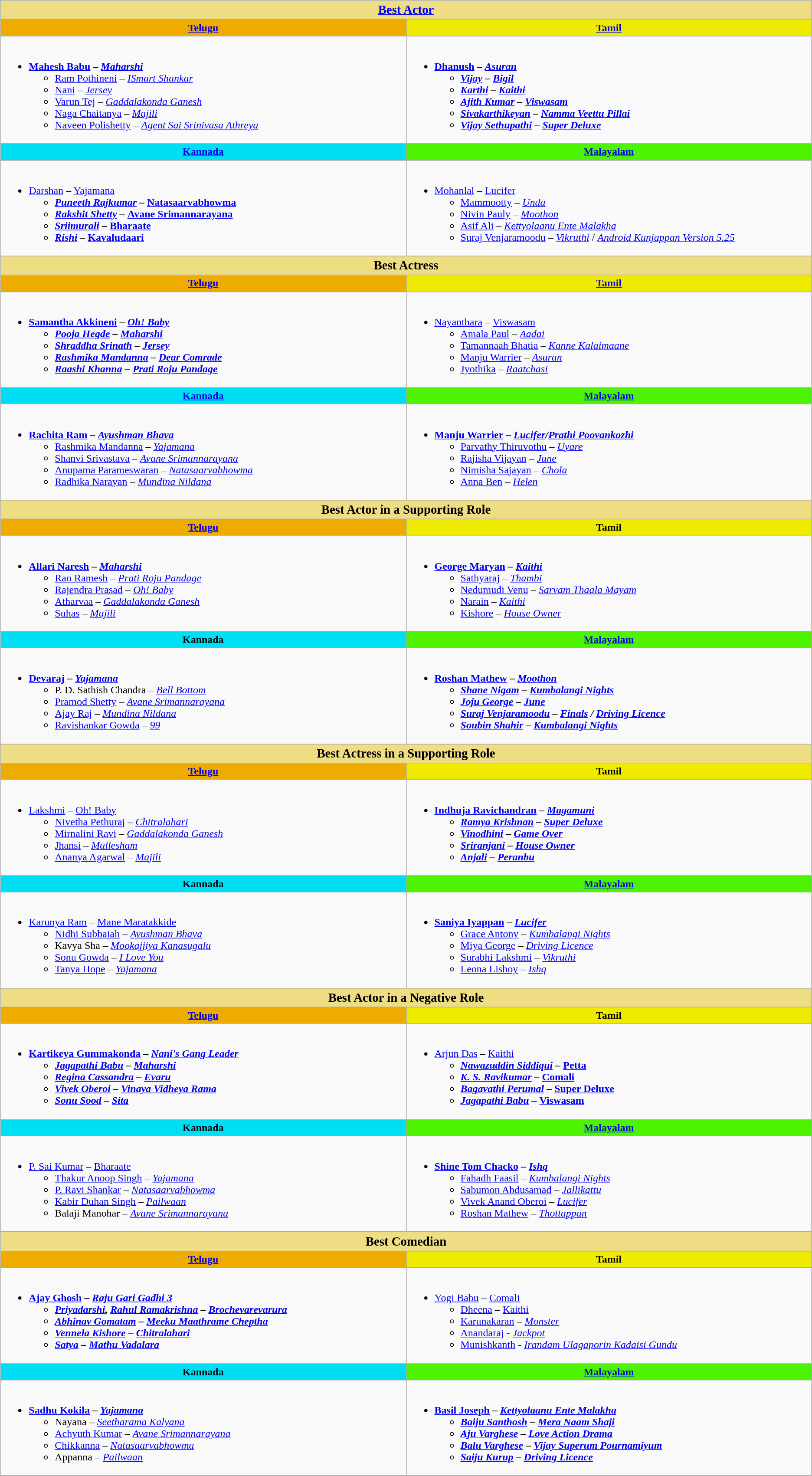<table class="wikitable" |>
<tr>
<th colspan="2" ! style="background:#eedd82; width:3000px; text-align:center;"><big><a href='#'>Best Actor</a></big></th>
</tr>
<tr>
<th ! style="background:#efac00; width:50%; text-align:center;"><a href='#'>Telugu</a></th>
<th ! style="background:#efeb00; width:50%; text-align:center;"><a href='#'>Tamil</a></th>
</tr>
<tr>
<td valign="top"><br><ul><li><strong><a href='#'>Mahesh Babu</a></strong> <strong>– <a href='#'><em>Maharshi</em></a></strong><ul><li><a href='#'>Ram Pothineni</a> – <em><a href='#'>ISmart Shankar</a></em></li><li><a href='#'>Nani</a> – <a href='#'><em>Jersey</em></a></li><li><a href='#'>Varun Tej</a> – <em><a href='#'>Gaddalakonda Ganesh</a></em></li><li><a href='#'>Naga Chaitanya</a> – <em><a href='#'>Majili</a></em></li><li><a href='#'>Naveen Polishetty</a> – <em><a href='#'>Agent Sai Srinivasa Athreya</a></em></li></ul></li></ul></td>
<td valign="top"><br><ul><li><strong><a href='#'>Dhanush</a> – <em><a href='#'>Asuran</a><strong><em><ul><li><a href='#'>Vijay</a> – </em><a href='#'>Bigil</a><em></li><li><a href='#'>Karthi</a> – </em><a href='#'>Kaithi</a><em></li><li><a href='#'>Ajith Kumar</a> – </em><a href='#'>Viswasam</a><em></li><li><a href='#'>Sivakarthikeyan</a> – </em><a href='#'>Namma Veettu Pillai</a><em></li><li><a href='#'>Vijay Sethupathi</a> – <a href='#'></em>Super Deluxe<em></a></li></ul></li></ul></td>
</tr>
<tr>
<th ! style="background:#00def3; text-align:center;"><a href='#'>Kannada</a></th>
<th ! style="background:#4df300; text-align:center;"><a href='#'>Malayalam</a></th>
</tr>
<tr>
<td valign="top"><br><ul><li><a href='#'></strong>Darshan<strong></a> </strong>– <a href='#'></em>Yajamana<em></a><strong><ul><li><a href='#'>Puneeth Rajkumar</a> – </em><a href='#'>Natasaarvabhowma</a><em></li><li><a href='#'>Rakshit Shetty</a> – </em><a href='#'>Avane Srimannarayana</a><em></li><li><a href='#'>Sriimurali</a> – </em><a href='#'>Bharaate</a><em></li><li><a href='#'>Rishi</a> – </em><a href='#'>Kavaludaari</a><em></li></ul></li></ul></td>
<td valign="top"><br><ul><li></strong><a href='#'>Mohanlal</a> – </em><a href='#'>Lucifer</a></em></strong><ul><li><a href='#'>Mammootty</a> – <a href='#'><em>Unda</em></a></li><li><a href='#'>Nivin Pauly</a> – <em><a href='#'>Moothon</a></em></li><li><a href='#'>Asif Ali</a> – <em><a href='#'>Kettyolaanu Ente Malakha</a></em></li><li><a href='#'>Suraj Venjaramoodu</a> – <em><a href='#'>Vikruthi</a></em> / <em><a href='#'>Android Kunjappan Version 5.25</a></em></li></ul></li></ul></td>
</tr>
<tr>
<th colspan="2" ! style="background:#eedd82; width:3000px; text-align:center;"><big>Best Actress</big></th>
</tr>
<tr>
<th ! style="background:#efac00; width:50%; text-align:center;"><a href='#'>Telugu</a></th>
<th ! style="background:#efeb00; width:50%; text-align:center;"><a href='#'>Tamil</a></th>
</tr>
<tr>
<td valign="top"><br><ul><li><strong><a href='#'>Samantha Akkineni</a></strong> <strong>– <em><a href='#'>Oh! Baby</a><strong><em><ul><li><a href='#'>Pooja Hegde</a> – <a href='#'></em>Maharshi<em></a></li><li><a href='#'>Shraddha Srinath</a> – <a href='#'></em>Jersey<em></a></li><li><a href='#'>Rashmika Mandanna</a> – </em><a href='#'>Dear Comrade</a><em></li><li><a href='#'>Raashi Khanna</a> – </em><a href='#'>Prati Roju Pandage</a><em></li></ul></li></ul></td>
<td valign="top"><br><ul><li></strong><a href='#'>Nayanthara</a> – </em><a href='#'>Viswasam</a></em></strong><ul><li><a href='#'>Amala Paul</a> – <em><a href='#'>Aadai</a></em></li><li><a href='#'>Tamannaah Bhatia</a> – <em><a href='#'>Kanne Kalaimaane</a></em></li><li><a href='#'>Manju Warrier</a> – <em><a href='#'>Asuran</a></em></li><li><a href='#'>Jyothika</a> – <em><a href='#'>Raatchasi</a></em></li></ul></li></ul></td>
</tr>
<tr>
<th ! style="background:#00def3; text-align:center;"><a href='#'>Kannada</a></th>
<th ! style="background:#4df300; text-align:center;"><a href='#'>Malayalam</a></th>
</tr>
<tr>
<td valign="top"><br><ul><li><strong><a href='#'>Rachita Ram</a></strong> <strong>– <a href='#'><em>Ayushman Bhava</em></a></strong><ul><li><a href='#'>Rashmika Mandanna</a> – <a href='#'><em>Yajamana</em></a></li><li><a href='#'>Shanvi Srivastava</a> – <em><a href='#'>Avane Srimannarayana</a></em></li><li><a href='#'>Anupama Parameswaran</a> – <em><a href='#'>Natasaarvabhowma</a></em></li><li><a href='#'>Radhika Narayan</a> – <em><a href='#'>Mundina Nildana</a></em></li></ul></li></ul></td>
<td valign="top"><br><ul><li><strong><a href='#'>Manju Warrier</a> –</strong> <strong><em><a href='#'>Lucifer</a>/<a href='#'>Prathi Poovankozhi</a></em></strong> <ul><li><a href='#'>Parvathy Thiruvothu</a> – <em><a href='#'>Uyare</a></em></li><li><a href='#'>Rajisha Vijayan</a> – <em><a href='#'>June</a></em></li><li><a href='#'>Nimisha Sajayan</a> – <em><a href='#'>Chola</a></em></li><li><a href='#'>Anna Ben</a> – <a href='#'><em>Helen</em></a></li></ul></li></ul></td>
</tr>
<tr>
<th colspan="2" ! style="background:#eedd82; width:3000px; text-align:center;"><big>Best Actor in a Supporting Role</big></th>
</tr>
<tr>
<th ! style="background:#efac00; width:50%; text-align:center;"><a href='#'>Telugu</a></th>
<th ! style="background:#efeb00; width:50%; text-align:center;">Tamil</th>
</tr>
<tr>
<td valign="top"><br><ul><li><strong><a href='#'>Allari Naresh</a></strong> <strong>– <a href='#'><em>Maharshi</em></a></strong><ul><li><a href='#'>Rao Ramesh</a> – <em><a href='#'>Prati Roju Pandage</a></em></li><li><a href='#'>Rajendra Prasad</a> – <em><a href='#'>Oh! Baby</a></em></li><li><a href='#'>Atharvaa</a> – <em><a href='#'>Gaddalakonda Ganesh</a></em></li><li><a href='#'>Suhas</a> – <em><a href='#'>Majili</a></em></li></ul></li></ul></td>
<td valign="top"><br><ul><li><strong><a href='#'>George Maryan</a></strong> <strong>– <a href='#'><em>Kaithi</em></a></strong><ul><li><a href='#'>Sathyaraj</a> – <a href='#'><em>Thambi</em></a></li><li><a href='#'>Nedumudi Venu</a> – <em><a href='#'>Sarvam Thaala Mayam</a></em></li><li><a href='#'>Narain</a> – <a href='#'><em>Kaithi</em></a></li><li><a href='#'>Kishore</a> – <em><a href='#'>House Owner</a></em></li></ul></li></ul></td>
</tr>
<tr>
<th ! style="background:#00def3; text-align:center;">Kannada</th>
<th ! style="background:#4df300; text-align:center;"><a href='#'>Malayalam</a></th>
</tr>
<tr>
<td valign="top"><br><ul><li><strong><a href='#'>Devaraj</a></strong> <strong>– <a href='#'><em>Yajamana</em></a></strong><ul><li>P. D. Sathish Chandra – <em><a href='#'>Bell Bottom</a></em></li><li><a href='#'>Pramod Shetty</a> – <em><a href='#'>Avane Srimannarayana</a></em></li><li><a href='#'>Ajay Raj</a> – <em><a href='#'>Mundina Nildana</a></em></li><li><a href='#'>Ravishankar Gowda</a> – <a href='#'><em>99</em></a></li></ul></li></ul></td>
<td valign="top"><br><ul><li><strong><a href='#'>Roshan Mathew</a></strong> <strong>– <em><a href='#'>Moothon</a><strong><em><ul><li><a href='#'>Shane Nigam</a> – </em><a href='#'>Kumbalangi Nights</a><em></li><li><a href='#'>Joju George</a> – <a href='#'></em>June<em></a></li><li><a href='#'>Suraj Venjaramoodu</a> – <a href='#'></em>Finals<em></a> / <a href='#'></em>Driving Licence<em></a></li><li><a href='#'>Soubin Shahir</a> – </em><a href='#'>Kumbalangi Nights</a><em></li></ul></li></ul></td>
</tr>
<tr>
<th colspan="2" ! style="background:#eedd82; width:3000px; text-align:center;"><big>Best Actress in a Supporting Role</big></th>
</tr>
<tr>
<th ! style="background:#efac00; width:50%; text-align:center;"><a href='#'>Telugu</a></th>
<th ! style="background:#efeb00; width:50%; text-align:center;">Tamil</th>
</tr>
<tr>
<td valign="top"><br><ul><li><a href='#'></strong>Lakshmi<strong></a> </strong>– </em><a href='#'>Oh! Baby</a></em></strong><ul><li><a href='#'>Nivetha Pethuraj</a> – <a href='#'><em>Chitralahari</em></a></li><li><a href='#'>Mirnalini Ravi</a> – <em><a href='#'>Gaddalakonda Ganesh</a></em></li><li><a href='#'>Jhansi</a> – <em><a href='#'>Mallesham</a></em></li><li><a href='#'>Ananya Agarwal</a> – <em><a href='#'>Majili</a></em></li></ul></li></ul></td>
<td valign="top"><br><ul><li><strong><a href='#'>Indhuja Ravichandran</a></strong> <strong>– <em><a href='#'>Magamuni</a><strong><em><ul><li><a href='#'>Ramya Krishnan</a> – <a href='#'></em>Super Deluxe<em></a></li><li><a href='#'>Vinodhini</a> – <a href='#'></em>Game Over<em></a></li><li><a href='#'>Sriranjani</a> – </em><a href='#'>House Owner</a><em></li><li><a href='#'>Anjali</a> – </em><a href='#'>Peranbu</a><em></li></ul></li></ul></td>
</tr>
<tr>
<th ! style="background:#00def3; text-align:center;">Kannada</th>
<th ! style="background:#4df300; text-align:center;"><a href='#'>Malayalam</a></th>
</tr>
<tr>
<td valign="top"><br><ul><li></strong><a href='#'>Karunya Ram</a><strong> </strong>– </em><a href='#'>Mane Maratakkide</a></em></strong><ul><li><a href='#'>Nidhi Subbaiah</a> – <a href='#'><em>Ayushman Bhava</em></a></li><li>Kavya Sha – <a href='#'><em>Mookajjiya Kanasugalu</em></a></li><li><a href='#'>Sonu Gowda</a> – <a href='#'><em>I Love You</em></a></li><li><a href='#'>Tanya Hope</a> – <a href='#'><em>Yajamana</em></a></li></ul></li></ul></td>
<td valign="top"><br><ul><li><strong><a href='#'>Saniya Iyappan</a></strong> <strong>– <a href='#'><em>Lucifer</em></a></strong><ul><li><a href='#'>Grace Antony</a> – <em><a href='#'>Kumbalangi Nights</a></em></li><li><a href='#'>Miya George</a> – <a href='#'><em>Driving Licence</em></a></li><li><a href='#'>Surabhi Lakshmi</a> – <em><a href='#'>Vikruthi</a></em></li><li><a href='#'>Leona Lishoy</a> – <a href='#'><em>Ishq</em></a></li></ul></li></ul></td>
</tr>
<tr>
<th colspan="2" ! style="background:#eedd82; width:3000px; text-align:center;"><big>Best Actor in a Negative Role</big></th>
</tr>
<tr>
<th ! style="background:#efac00; width:50%; text-align:center;"><a href='#'>Telugu</a></th>
<th ! style="background:#efeb00; width:50%; text-align:center;">Tamil</th>
</tr>
<tr>
<td valign="top"><br><ul><li><strong><a href='#'>Kartikeya Gummakonda</a></strong> <strong>– <em><a href='#'>Nani's Gang Leader</a><strong><em><ul><li><a href='#'>Jagapathi Babu</a> – <a href='#'></em>Maharshi<em></a></li><li><a href='#'>Regina Cassandra</a> – </em><a href='#'>Evaru</a><em></li><li><a href='#'>Vivek Oberoi</a> – </em><a href='#'>Vinaya Vidheya Rama</a><em></li><li><a href='#'>Sonu Sood</a> – <a href='#'></em>Sita<em></a></li></ul></li></ul></td>
<td valign="top"><br><ul><li></strong><a href='#'>Arjun Das</a><strong> </strong>– <a href='#'></em>Kaithi<em></a><strong><ul><li><a href='#'>Nawazuddin Siddiqui</a> – <a href='#'></em>Petta<em></a></li><li><a href='#'>K. S. Ravikumar</a> – </em><a href='#'>Comali</a><em></li><li><a href='#'>Bagavathi Perumal</a> – <a href='#'></em>Super Deluxe<em></a></li><li><a href='#'>Jagapathi Babu</a> – </em><a href='#'>Viswasam</a><em></li></ul></li></ul></td>
</tr>
<tr>
<th ! style="background:#00def3; text-align:center;">Kannada</th>
<th ! style="background:#4df300; text-align:center;"><a href='#'>Malayalam</a></th>
</tr>
<tr>
<td valign="top"><br><ul><li></strong><a href='#'>P. Sai Kumar</a><strong> </strong>– </em><a href='#'>Bharaate</a></em></strong><ul><li><a href='#'>Thakur Anoop Singh</a> – <a href='#'><em>Yajamana</em></a></li><li><a href='#'>P. Ravi Shankar</a> – <em><a href='#'>Natasaarvabhowma</a></em></li><li><a href='#'>Kabir Duhan Singh</a> – <em><a href='#'>Pailwaan</a></em></li><li>Balaji Manohar – <em><a href='#'>Avane Srimannarayana</a></em></li></ul></li></ul></td>
<td valign="top"><br><ul><li><strong><a href='#'>Shine Tom Chacko</a></strong> <strong>– <a href='#'><em>Ishq</em></a></strong><ul><li><a href='#'>Fahadh Faasil</a> – <em><a href='#'>Kumbalangi Nights</a></em></li><li><a href='#'>Sabumon Abdusamad</a> – <a href='#'><em>Jallikattu</em></a></li><li><a href='#'>Vivek Anand Oberoi</a> – <a href='#'><em>Lucifer</em></a></li><li><a href='#'>Roshan Mathew</a> – <em><a href='#'>Thottappan</a></em></li></ul></li></ul></td>
</tr>
<tr>
<th colspan="2" ! style="background:#eedd82; width:3000px; text-align:center;"><big>Best Comedian</big></th>
</tr>
<tr>
<th ! style="background:#efac00; width:50%; text-align:center;"><a href='#'>Telugu</a></th>
<th ! style="background:#efeb00; width:50%; text-align:center;">Tamil</th>
</tr>
<tr>
<td valign="top"><br><ul><li><strong><a href='#'>Ajay Ghosh</a></strong> <strong>– <em><a href='#'>Raju Gari Gadhi 3</a><strong><em><ul><li><a href='#'>Priyadarshi</a>, <a href='#'>Rahul Ramakrishna</a> – </em><a href='#'>Brochevarevarura</a><em></li><li><a href='#'>Abhinav Gomatam</a> – </em><a href='#'>Meeku Maathrame Cheptha</a><em></li><li><a href='#'>Vennela Kishore</a> – <a href='#'></em>Chitralahari<em></a></li><li><a href='#'>Satya</a> – </em><a href='#'>Mathu Vadalara</a><em></li></ul></li></ul></td>
<td valign="top"><br><ul><li></strong><a href='#'>Yogi Babu</a> – </em><a href='#'>Comali</a></em></strong><ul><li><a href='#'>Dheena</a> –  <em><a href='#'></em>Kaithi<em></a></em></li><li><a href='#'>Karunakaran</a> – <em><a href='#'>Monster</a></em></li><li><a href='#'>Anandaraj</a> - <em><a href='#'>Jackpot</a></em></li><li><a href='#'>Munishkanth</a> - <em><a href='#'>Irandam Ulagaporin Kadaisi Gundu</a></em></li></ul></li></ul></td>
</tr>
<tr>
<th ! style="background:#00def3; text-align:center;">Kannada</th>
<th ! style="background:#4df300; text-align:center;"><a href='#'>Malayalam</a></th>
</tr>
<tr>
<td valign="top"><br><ul><li><strong><a href='#'>Sadhu Kokila</a></strong> <strong>– <a href='#'><em>Yajamana</em></a></strong><ul><li>Nayana – <em><a href='#'>Seetharama Kalyana</a></em></li><li><a href='#'>Achyuth Kumar</a> – <em><a href='#'>Avane Srimannarayana</a></em></li><li><a href='#'>Chikkanna</a> – <em><a href='#'>Natasaarvabhowma</a></em></li><li>Appanna – <em><a href='#'>Pailwaan</a></em></li></ul></li></ul></td>
<td valign="top"><br><ul><li><strong><a href='#'>Basil Joseph</a></strong> <strong>– <em><a href='#'>Kettyolaanu Ente Malakha</a><strong><em><ul><li><a href='#'>Baiju Santhosh</a> – </em><a href='#'>Mera Naam Shaji</a><em></li><li><a href='#'>Aju Varghese</a> – </em><a href='#'>Love Action Drama</a><em></li><li><a href='#'>Balu Varghese</a> – </em><a href='#'>Vijay Superum Pournamiyum</a><em></li><li><a href='#'>Saiju Kurup</a> – <a href='#'></em>Driving Licence<em></a></li></ul></li></ul></td>
</tr>
<tr>
</tr>
</table>
